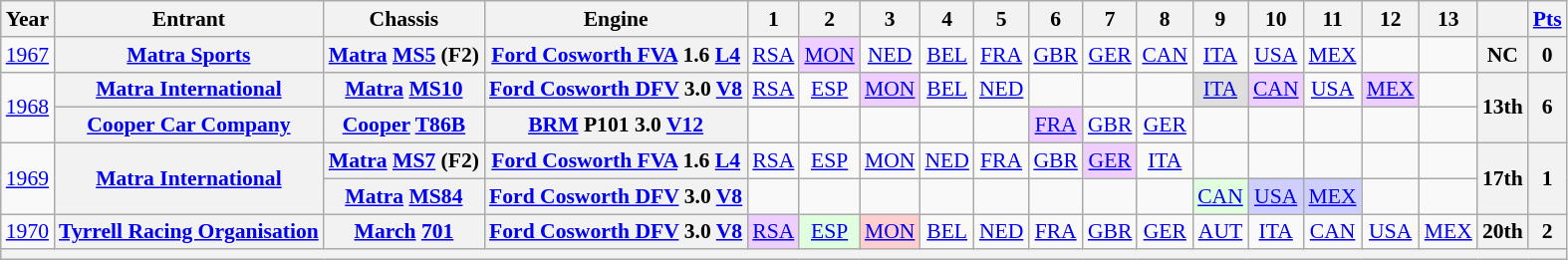<table class="wikitable" style="text-align:center; font-size:90%">
<tr>
<th>Year</th>
<th>Entrant</th>
<th>Chassis</th>
<th>Engine</th>
<th>1</th>
<th>2</th>
<th>3</th>
<th>4</th>
<th>5</th>
<th>6</th>
<th>7</th>
<th>8</th>
<th>9</th>
<th>10</th>
<th>11</th>
<th>12</th>
<th>13</th>
<th></th>
<th><a href='#'>Pts</a></th>
</tr>
<tr>
<td><a href='#'>1967</a></td>
<th><a href='#'>Matra Sports</a></th>
<th><a href='#'>Matra</a> <a href='#'>MS5</a> (F2)</th>
<th><a href='#'>Ford Cosworth FVA</a> 1.6 <a href='#'>L4</a></th>
<td><a href='#'>RSA</a></td>
<td style="background:#EFCFFF;"><a href='#'>MON</a><br></td>
<td><a href='#'>NED</a></td>
<td><a href='#'>BEL</a></td>
<td><a href='#'>FRA</a></td>
<td><a href='#'>GBR</a></td>
<td><a href='#'>GER</a></td>
<td><a href='#'>CAN</a></td>
<td><a href='#'>ITA</a></td>
<td><a href='#'>USA</a></td>
<td><a href='#'>MEX</a></td>
<td></td>
<td></td>
<th>NC</th>
<th>0</th>
</tr>
<tr>
<td rowspan=2><a href='#'>1968</a></td>
<th><a href='#'>Matra International</a></th>
<th><a href='#'>Matra</a> <a href='#'>MS10</a></th>
<th><a href='#'>Ford Cosworth DFV</a> 3.0 <a href='#'>V8</a></th>
<td><a href='#'>RSA</a></td>
<td><a href='#'>ESP</a></td>
<td style="background:#EFCFFF;"><a href='#'>MON</a><br></td>
<td><a href='#'>BEL</a></td>
<td><a href='#'>NED</a></td>
<td></td>
<td></td>
<td></td>
<td style="background:#DFDFDF;"><a href='#'>ITA</a><br></td>
<td style="background:#EFCFFF;"><a href='#'>CAN</a><br></td>
<td><a href='#'>USA</a></td>
<td style="background:#EFCFFF;"><a href='#'>MEX</a><br></td>
<td></td>
<th rowspan=2>13th</th>
<th rowspan=2>6</th>
</tr>
<tr>
<th><a href='#'>Cooper Car Company</a></th>
<th><a href='#'>Cooper</a> <a href='#'>T86B</a></th>
<th><a href='#'>BRM</a> P101 3.0 <a href='#'>V12</a></th>
<td></td>
<td></td>
<td></td>
<td></td>
<td></td>
<td style="background:#EFCFFF;"><a href='#'>FRA</a><br></td>
<td><a href='#'>GBR</a></td>
<td><a href='#'>GER</a></td>
<td></td>
<td></td>
<td></td>
<td></td>
<td></td>
</tr>
<tr>
<td rowspan=2><a href='#'>1969</a></td>
<th rowspan=2><a href='#'>Matra International</a></th>
<th><a href='#'>Matra</a> <a href='#'>MS7</a> (F2)</th>
<th><a href='#'>Ford Cosworth FVA</a> 1.6 <a href='#'>L4</a></th>
<td><a href='#'>RSA</a></td>
<td><a href='#'>ESP</a></td>
<td><a href='#'>MON</a></td>
<td><a href='#'>NED</a></td>
<td><a href='#'>FRA</a></td>
<td><a href='#'>GBR</a></td>
<td style="background:#EFCFFF;"><a href='#'>GER</a><br></td>
<td><a href='#'>ITA</a></td>
<td></td>
<td></td>
<td></td>
<td></td>
<td></td>
<th rowspan=2>17th</th>
<th rowspan=2>1</th>
</tr>
<tr>
<th><a href='#'>Matra</a> <a href='#'>MS84</a></th>
<th><a href='#'>Ford Cosworth DFV</a> 3.0 <a href='#'>V8</a></th>
<td></td>
<td></td>
<td></td>
<td></td>
<td></td>
<td></td>
<td></td>
<td></td>
<td style="background:#DFFFDF;"><a href='#'>CAN</a><br></td>
<td style="background:#CFCFFF;"><a href='#'>USA</a><br></td>
<td style="background:#CFCFFF;"><a href='#'>MEX</a><br></td>
<td></td>
<td></td>
</tr>
<tr>
<td><a href='#'>1970</a></td>
<th><a href='#'>Tyrrell Racing Organisation</a></th>
<th><a href='#'>March</a> <a href='#'>701</a></th>
<th><a href='#'>Ford Cosworth DFV</a> 3.0 <a href='#'>V8</a></th>
<td style="background:#EFCFFF;"><a href='#'>RSA</a><br></td>
<td style="background:#DFFFDF;"><a href='#'>ESP</a><br></td>
<td style="background:#FFCFCF;"><a href='#'>MON</a><br></td>
<td><a href='#'>BEL</a></td>
<td><a href='#'>NED</a></td>
<td><a href='#'>FRA</a></td>
<td><a href='#'>GBR</a></td>
<td><a href='#'>GER</a></td>
<td><a href='#'>AUT</a></td>
<td><a href='#'>ITA</a></td>
<td><a href='#'>CAN</a></td>
<td><a href='#'>USA</a></td>
<td><a href='#'>MEX</a></td>
<th>20th</th>
<th>2</th>
</tr>
<tr>
<th colspan="19"></th>
</tr>
</table>
